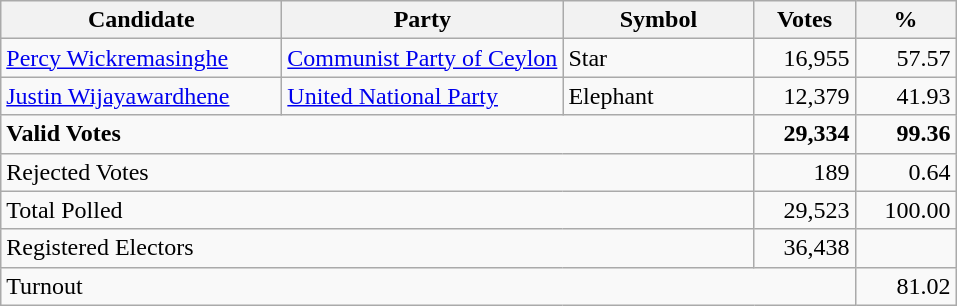<table class="wikitable" border="1" style="text-align:right;">
<tr>
<th align=left width="180">Candidate</th>
<th align=left width="180">Party</th>
<th align=left width="120">Symbol</th>
<th align=left width="60">Votes</th>
<th align=left width="60">%</th>
</tr>
<tr>
<td align=left><a href='#'>Percy Wickremasinghe</a></td>
<td align=left><a href='#'>Communist Party of Ceylon</a></td>
<td align=left>Star</td>
<td>16,955</td>
<td>57.57</td>
</tr>
<tr>
<td align=left><a href='#'>Justin Wijayawardhene</a></td>
<td align=left><a href='#'>United National Party</a></td>
<td align=left>Elephant</td>
<td>12,379</td>
<td>41.93</td>
</tr>
<tr>
<td align=left colspan=3><strong>Valid Votes</strong></td>
<td><strong>29,334</strong></td>
<td><strong>99.36</strong></td>
</tr>
<tr>
<td align=left colspan=3>Rejected Votes</td>
<td>189</td>
<td>0.64</td>
</tr>
<tr>
<td align=left colspan=3>Total Polled</td>
<td>29,523</td>
<td>100.00</td>
</tr>
<tr>
<td align=left colspan=3>Registered Electors</td>
<td>36,438</td>
<td></td>
</tr>
<tr>
<td align=left colspan=4>Turnout</td>
<td>81.02</td>
</tr>
</table>
